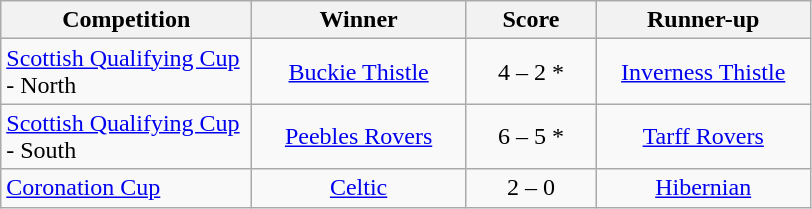<table class="wikitable" style="text-align: center;">
<tr>
<th width=160>Competition</th>
<th width=135>Winner</th>
<th width=80>Score</th>
<th width=135>Runner-up</th>
</tr>
<tr>
<td align=left><a href='#'>Scottish Qualifying Cup</a> - North</td>
<td><a href='#'>Buckie Thistle</a></td>
<td>4 – 2 *</td>
<td><a href='#'>Inverness Thistle</a></td>
</tr>
<tr>
<td align=left><a href='#'>Scottish Qualifying Cup</a> - South</td>
<td><a href='#'>Peebles Rovers</a></td>
<td>6 – 5 *</td>
<td><a href='#'>Tarff Rovers</a></td>
</tr>
<tr>
<td align=left><a href='#'>Coronation Cup</a></td>
<td><a href='#'>Celtic</a></td>
<td>2 – 0</td>
<td><a href='#'>Hibernian</a></td>
</tr>
</table>
